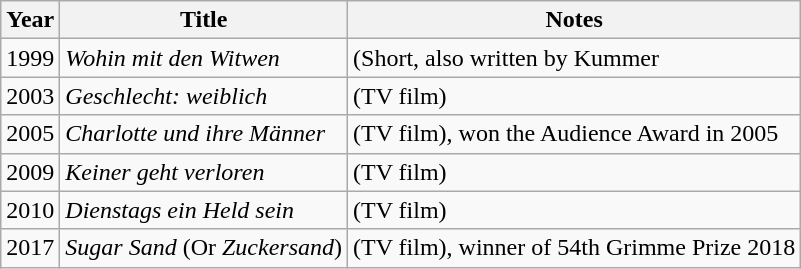<table class="wikitable sortable">
<tr>
<th>Year</th>
<th>Title</th>
<th>Notes</th>
</tr>
<tr>
<td>1999</td>
<td><em>Wohin mit den Witwen</em></td>
<td>(Short, also written by Kummer</td>
</tr>
<tr>
<td>2003</td>
<td><em>Geschlecht: weiblich</em></td>
<td>(TV film)</td>
</tr>
<tr>
<td>2005</td>
<td><em>Charlotte und ihre Männer</em></td>
<td>(TV film), won the Audience Award in 2005</td>
</tr>
<tr>
<td>2009</td>
<td><em>Keiner geht verloren</em></td>
<td>(TV film)</td>
</tr>
<tr>
<td>2010</td>
<td><em>Dienstags ein Held sein</em></td>
<td>(TV film)</td>
</tr>
<tr>
<td>2017</td>
<td><em>Sugar Sand</em> (Or <em>Zuckersand</em>)</td>
<td>(TV film), winner of 54th Grimme Prize 2018</td>
</tr>
</table>
